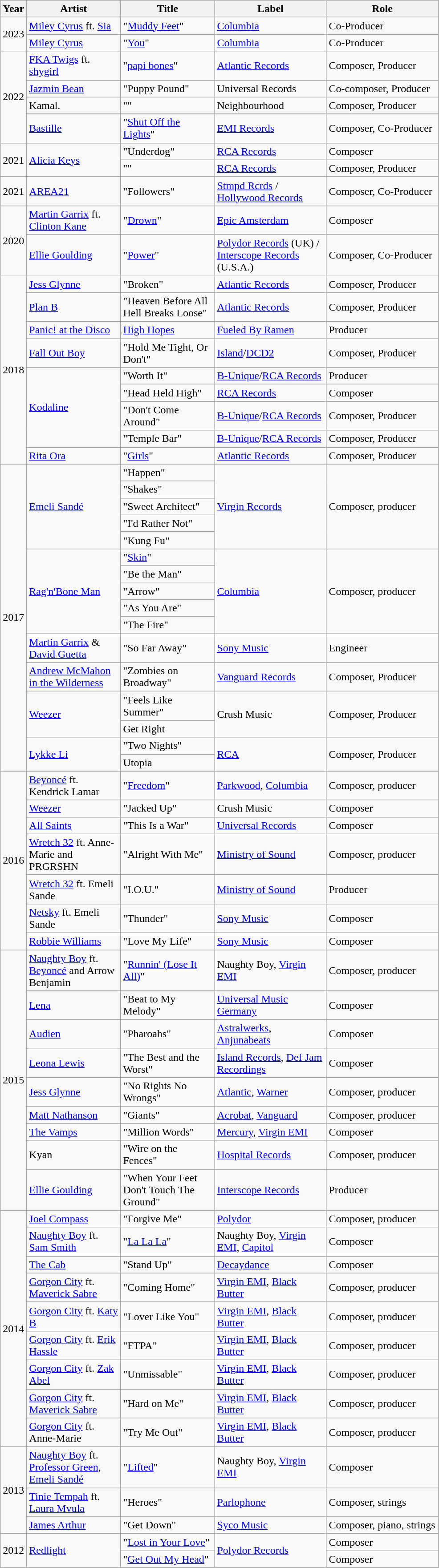<table class="wikitable sortable">
<tr>
<th style="width: 20pt;">Year</th>
<th style="width: 100pt;">Artist</th>
<th style="width: 100pt;">Title</th>
<th style="width: 120pt;">Label</th>
<th style="width: 120pt;">Role</th>
</tr>
<tr>
<td rowspan="2">2023</td>
<td><a href='#'>Miley Cyrus</a> ft. <a href='#'>Sia</a></td>
<td>"<a href='#'>Muddy Feet</a>"</td>
<td><a href='#'>Columbia</a></td>
<td>Co-Producer</td>
</tr>
<tr>
<td><a href='#'>Miley Cyrus</a></td>
<td>"<a href='#'>You</a>"</td>
<td><a href='#'>Columbia</a></td>
<td>Co-Producer</td>
</tr>
<tr>
<td rowspan="4">2022</td>
<td><a href='#'>FKA Twigs</a> ft. <a href='#'>shygirl</a></td>
<td>"<a href='#'>papi bones</a>"</td>
<td><a href='#'>Atlantic Records</a></td>
<td>Composer, Producer</td>
</tr>
<tr>
<td><a href='#'>Jazmin Bean</a></td>
<td>"Puppy Pound"</td>
<td>Universal Records</td>
<td>Co-composer, Producer</td>
</tr>
<tr>
<td>Kamal.</td>
<td>""</td>
<td>Neighbourhood</td>
<td>Composer, Producer</td>
</tr>
<tr>
<td><a href='#'>Bastille</a></td>
<td>"<a href='#'>Shut Off the Lights</a>"</td>
<td><a href='#'>EMI Records</a></td>
<td>Composer, Co-Producer</td>
</tr>
<tr>
<td rowspan="2">2021</td>
<td rowspan="2"><a href='#'>Alicia Keys</a></td>
<td>"Underdog"</td>
<td><a href='#'>RCA Records</a></td>
<td>Composer</td>
</tr>
<tr>
<td>""</td>
<td><a href='#'>RCA Records</a></td>
<td>Composer, Producer</td>
</tr>
<tr>
<td rowspan="1">2021</td>
<td><a href='#'>AREA21</a></td>
<td>"Followers"</td>
<td><a href='#'>Stmpd Rcrds</a> / <a href='#'>Hollywood Records</a></td>
<td>Composer, Co-Producer</td>
</tr>
<tr>
<td rowspan="2">2020</td>
<td><a href='#'>Martin Garrix</a> ft. <a href='#'>Clinton Kane</a></td>
<td>"<a href='#'>Drown</a>"</td>
<td><a href='#'>Epic Amsterdam</a></td>
<td>Composer</td>
</tr>
<tr>
<td><a href='#'>Ellie Goulding</a></td>
<td>"<a href='#'>Power</a>"</td>
<td><a href='#'>Polydor Records</a> (UK) / <a href='#'>Interscope Records</a> (U.S.A.)</td>
<td>Composer, Co-Producer</td>
</tr>
<tr>
<td rowspan="9">2018</td>
<td><a href='#'>Jess Glynne</a></td>
<td>"Broken"</td>
<td><a href='#'>Atlantic Records</a></td>
<td>Composer, Producer</td>
</tr>
<tr>
<td><a href='#'>Plan B</a></td>
<td>"Heaven Before All Hell Breaks Loose"</td>
<td><a href='#'>Atlantic Records</a></td>
<td>Composer, Producer</td>
</tr>
<tr>
<td><a href='#'>Panic! at the Disco</a></td>
<td><a href='#'>High Hopes</a></td>
<td><a href='#'>Fueled By Ramen</a></td>
<td>Producer</td>
</tr>
<tr>
<td><a href='#'>Fall Out Boy</a></td>
<td>"Hold Me Tight, Or Don't"</td>
<td><a href='#'>Island</a>/<a href='#'>DCD2</a></td>
<td>Composer, Producer</td>
</tr>
<tr>
<td rowspan="4"><a href='#'>Kodaline</a></td>
<td>"Worth It"</td>
<td><a href='#'>B-Unique</a>/<a href='#'>RCA Records</a></td>
<td>Producer</td>
</tr>
<tr>
<td>"Head Held High"</td>
<td><a href='#'>RCA Records</a></td>
<td>Composer</td>
</tr>
<tr>
<td>"Don't Come Around"</td>
<td><a href='#'>B-Unique</a>/<a href='#'>RCA Records</a></td>
<td>Composer, Producer</td>
</tr>
<tr>
<td>"Temple Bar"</td>
<td><a href='#'>B-Unique</a>/<a href='#'>RCA Records</a></td>
<td>Composer, Producer</td>
</tr>
<tr>
<td><a href='#'>Rita Ora</a></td>
<td>"<a href='#'>Girls</a>"</td>
<td><a href='#'>Atlantic Records</a></td>
<td>Composer, Producer</td>
</tr>
<tr>
<td rowspan="16">2017</td>
<td rowspan="5"><a href='#'>Emeli Sandé</a></td>
<td>"Happen"</td>
<td rowspan="5"><a href='#'>Virgin Records</a></td>
<td rowspan="5">Composer, producer</td>
</tr>
<tr>
<td>"Shakes"</td>
</tr>
<tr>
<td>"Sweet Architect"</td>
</tr>
<tr>
<td>"I'd Rather Not"</td>
</tr>
<tr>
<td>"Kung Fu"</td>
</tr>
<tr>
<td rowspan="5"><a href='#'>Rag'n'Bone Man</a></td>
<td>"<a href='#'>Skin</a>"</td>
<td rowspan="5"><a href='#'>Columbia</a></td>
<td rowspan="5">Composer, producer</td>
</tr>
<tr>
<td>"Be the Man"</td>
</tr>
<tr>
<td>"Arrow"</td>
</tr>
<tr>
<td>"As You Are"</td>
</tr>
<tr>
<td>"The Fire"</td>
</tr>
<tr>
<td><a href='#'>Martin Garrix</a> & <a href='#'>David Guetta</a></td>
<td>"So Far Away"</td>
<td><a href='#'>Sony Music</a></td>
<td>Engineer</td>
</tr>
<tr>
<td><a href='#'>Andrew McMahon in the Wilderness</a></td>
<td>"Zombies on Broadway"</td>
<td><a href='#'>Vanguard Records</a></td>
<td>Composer, Producer</td>
</tr>
<tr>
<td rowspan="2"><a href='#'>Weezer</a></td>
<td>"Feels Like Summer"</td>
<td rowspan="2">Crush Music</td>
<td rowspan="2">Composer, Producer</td>
</tr>
<tr>
<td>Get Right</td>
</tr>
<tr>
<td rowspan="2"><a href='#'>Lykke Li</a></td>
<td>"Two Nights"</td>
<td rowspan="2"><a href='#'>RCA</a></td>
<td rowspan="2">Composer, Producer</td>
</tr>
<tr>
<td>Utopia</td>
</tr>
<tr>
<td rowspan="7">2016</td>
<td><a href='#'>Beyoncé</a> ft. Kendrick Lamar</td>
<td>"<a href='#'>Freedom</a>"</td>
<td><a href='#'>Parkwood</a>, <a href='#'>Columbia</a></td>
<td>Composer, producer</td>
</tr>
<tr>
<td><a href='#'>Weezer</a></td>
<td>"Jacked Up"</td>
<td>Crush Music</td>
<td>Composer</td>
</tr>
<tr>
<td><a href='#'>All Saints</a></td>
<td>"This Is a War"</td>
<td><a href='#'>Universal Records</a></td>
<td>Composer</td>
</tr>
<tr>
<td><a href='#'>Wretch 32</a> ft. Anne-Marie and PRGRSHN</td>
<td>"Alright With Me"</td>
<td><a href='#'>Ministry of Sound</a></td>
<td>Composer, producer</td>
</tr>
<tr>
<td><a href='#'>Wretch 32</a> ft. Emeli Sande</td>
<td>"I.O.U."</td>
<td><a href='#'>Ministry of Sound</a></td>
<td>Producer</td>
</tr>
<tr>
<td><a href='#'>Netsky</a> ft. Emeli Sande</td>
<td>"Thunder"</td>
<td><a href='#'>Sony Music</a></td>
<td>Composer</td>
</tr>
<tr>
<td><a href='#'>Robbie Williams</a></td>
<td>"Love My Life"</td>
<td><a href='#'>Sony Music</a></td>
<td>Composer</td>
</tr>
<tr>
<td rowspan="9">2015</td>
<td><a href='#'>Naughty Boy</a> ft. <a href='#'>Beyoncé</a> and Arrow Benjamin</td>
<td>"<a href='#'>Runnin' (Lose It All)</a>"</td>
<td>Naughty Boy, <a href='#'>Virgin EMI</a></td>
<td>Composer, producer</td>
</tr>
<tr>
<td><a href='#'>Lena</a></td>
<td>"Beat to My Melody"</td>
<td><a href='#'>Universal Music Germany</a></td>
<td>Composer</td>
</tr>
<tr>
<td><a href='#'>Audien</a></td>
<td>"Pharoahs"</td>
<td><a href='#'>Astralwerks</a>, <a href='#'>Anjunabeats</a></td>
<td>Composer</td>
</tr>
<tr>
<td><a href='#'>Leona Lewis</a></td>
<td>"The Best and the Worst"</td>
<td><a href='#'>Island Records</a>, <a href='#'>Def Jam Recordings</a></td>
<td>Composer</td>
</tr>
<tr>
<td><a href='#'>Jess Glynne</a></td>
<td>"No Rights No Wrongs"</td>
<td><a href='#'>Atlantic</a>, <a href='#'>Warner</a></td>
<td>Composer, producer</td>
</tr>
<tr>
<td><a href='#'>Matt Nathanson</a></td>
<td>"Giants"</td>
<td><a href='#'>Acrobat</a>, <a href='#'>Vanguard</a></td>
<td>Composer, producer</td>
</tr>
<tr>
<td><a href='#'>The Vamps</a></td>
<td>"Million Words"</td>
<td><a href='#'>Mercury</a>, <a href='#'>Virgin EMI</a></td>
<td>Composer</td>
</tr>
<tr>
<td>Kyan</td>
<td>"Wire on the Fences"</td>
<td><a href='#'>Hospital Records</a></td>
<td>Composer, producer</td>
</tr>
<tr>
<td><a href='#'>Ellie Goulding</a></td>
<td>"When Your Feet Don't Touch The Ground"</td>
<td><a href='#'>Interscope Records</a></td>
<td>Producer</td>
</tr>
<tr>
<td rowspan="9">2014</td>
<td><a href='#'>Joel Compass</a></td>
<td>"Forgive Me"</td>
<td><a href='#'>Polydor</a></td>
<td>Composer, producer</td>
</tr>
<tr>
<td><a href='#'>Naughty Boy</a> ft. <a href='#'>Sam Smith</a></td>
<td>"<a href='#'>La La La</a>"</td>
<td>Naughty Boy, <a href='#'>Virgin EMI</a>, <a href='#'>Capitol</a></td>
<td>Composer</td>
</tr>
<tr>
<td><a href='#'>The Cab</a></td>
<td>"Stand Up"</td>
<td><a href='#'>Decaydance</a></td>
<td>Composer</td>
</tr>
<tr>
<td><a href='#'>Gorgon City</a> ft. <a href='#'>Maverick Sabre</a></td>
<td>"Coming Home"</td>
<td><a href='#'>Virgin EMI</a>, <a href='#'>Black Butter</a></td>
<td>Composer, producer</td>
</tr>
<tr>
<td><a href='#'>Gorgon City</a> ft. <a href='#'>Katy B</a></td>
<td>"Lover Like You"</td>
<td><a href='#'>Virgin EMI</a>, <a href='#'>Black Butter</a></td>
<td>Composer, producer</td>
</tr>
<tr>
<td><a href='#'>Gorgon City</a> ft. <a href='#'>Erik Hassle</a></td>
<td>"FTPA"</td>
<td><a href='#'>Virgin EMI</a>, <a href='#'>Black Butter</a></td>
<td>Composer, producer</td>
</tr>
<tr>
<td><a href='#'>Gorgon City</a> ft. <a href='#'>Zak Abel</a></td>
<td>"Unmissable"</td>
<td><a href='#'>Virgin EMI</a>, <a href='#'>Black Butter</a></td>
<td>Composer, producer</td>
</tr>
<tr>
<td><a href='#'>Gorgon City</a> ft. <a href='#'>Maverick Sabre</a></td>
<td>"Hard on Me"</td>
<td><a href='#'>Virgin EMI</a>, <a href='#'>Black Butter</a></td>
<td>Composer, producer</td>
</tr>
<tr>
<td><a href='#'>Gorgon City</a> ft. Anne-Marie</td>
<td>"Try Me Out"</td>
<td><a href='#'>Virgin EMI</a>, <a href='#'>Black Butter</a></td>
<td>Composer, producer</td>
</tr>
<tr>
<td rowspan="3">2013</td>
<td><a href='#'>Naughty Boy</a> ft. <a href='#'>Professor Green</a>, <a href='#'>Emeli Sandé</a></td>
<td>"<a href='#'>Lifted</a>"</td>
<td>Naughty Boy, <a href='#'>Virgin EMI</a></td>
<td>Composer</td>
</tr>
<tr>
<td><a href='#'>Tinie Tempah</a> ft. <a href='#'>Laura Mvula</a></td>
<td>"Heroes"</td>
<td><a href='#'>Parlophone</a></td>
<td>Composer, strings</td>
</tr>
<tr>
<td><a href='#'>James Arthur</a></td>
<td>"Get Down"</td>
<td><a href='#'>Syco Music</a></td>
<td>Composer, piano, strings</td>
</tr>
<tr>
<td rowspan="2">2012</td>
<td rowspan="2"><a href='#'>Redlight</a></td>
<td>"<a href='#'>Lost in Your Love</a>"</td>
<td rowspan="2"><a href='#'>Polydor Records</a></td>
<td>Composer</td>
</tr>
<tr>
<td>"<a href='#'>Get Out My Head</a>"</td>
<td>Composer</td>
</tr>
</table>
